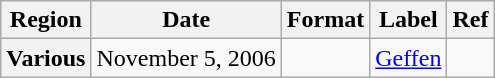<table class="wikitable plainrowheaders">
<tr>
<th scope="col">Region</th>
<th scope="col">Date</th>
<th scope="col">Format</th>
<th scope="col">Label</th>
<th scope="col">Ref</th>
</tr>
<tr>
<th scope="row">Various</th>
<td>November 5, 2006</td>
<td></td>
<td><a href='#'>Geffen</a></td>
<td></td>
</tr>
</table>
